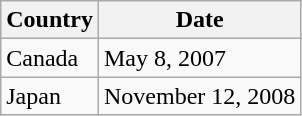<table class="wikitable">
<tr>
<th>Country</th>
<th>Date</th>
</tr>
<tr>
<td>Canada</td>
<td>May 8, 2007</td>
</tr>
<tr>
<td>Japan</td>
<td>November 12, 2008</td>
</tr>
</table>
